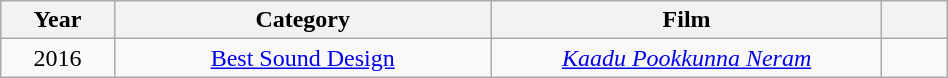<table class="wikitable plainrowheaders" style="width:50%; text-align: center;">
<tr>
<th scope="col" style="width:1%;">Year</th>
<th scope="col" style="width:5%;">Category</th>
<th scope="col" style="width:5%;">Film</th>
<th scope="col" style="width:1%;"></th>
</tr>
<tr>
<td>2016</td>
<td><a href='#'>Best Sound Design</a></td>
<td><em><a href='#'>Kaadu Pookkunna Neram</a></em></td>
<td style="text-align:center;"></td>
</tr>
</table>
